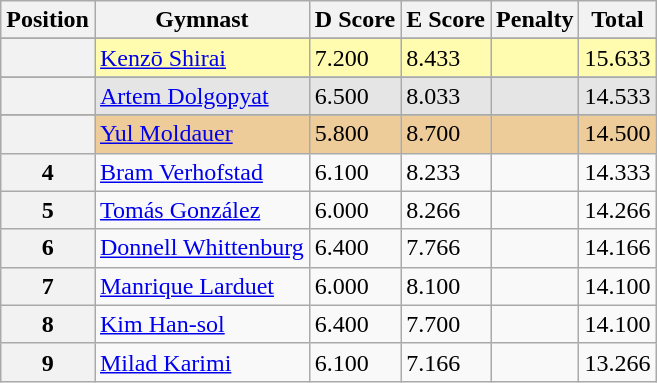<table class="wikitable sortable">
<tr>
<th>Position</th>
<th>Gymnast</th>
<th>D Score</th>
<th>E Score</th>
<th>Penalty</th>
<th>Total</th>
</tr>
<tr>
</tr>
<tr style="background:#fffcaf;">
<th scope=row style="text-align:center"></th>
<td> <a href='#'>Kenzō Shirai</a></td>
<td>7.200</td>
<td>8.433</td>
<td></td>
<td>15.633</td>
</tr>
<tr>
</tr>
<tr style="background:#e5e5e5;">
<th scope=row style="text-align:center"></th>
<td> <a href='#'>Artem Dolgopyat</a></td>
<td>6.500</td>
<td>8.033</td>
<td></td>
<td>14.533</td>
</tr>
<tr>
</tr>
<tr style="background:#ec9;">
<th scope=row style="text-align:center"></th>
<td> <a href='#'>Yul Moldauer</a></td>
<td>5.800</td>
<td>8.700</td>
<td></td>
<td>14.500</td>
</tr>
<tr>
<th>4</th>
<td> <a href='#'>Bram Verhofstad</a></td>
<td>6.100</td>
<td>8.233</td>
<td></td>
<td>14.333</td>
</tr>
<tr>
<th>5</th>
<td> <a href='#'>Tomás González</a></td>
<td>6.000</td>
<td>8.266</td>
<td></td>
<td>14.266</td>
</tr>
<tr>
<th>6</th>
<td> <a href='#'>Donnell Whittenburg</a></td>
<td>6.400</td>
<td>7.766</td>
<td></td>
<td>14.166</td>
</tr>
<tr>
<th>7</th>
<td> <a href='#'>Manrique Larduet</a></td>
<td>6.000</td>
<td>8.100</td>
<td></td>
<td>14.100</td>
</tr>
<tr>
<th>8</th>
<td> <a href='#'>Kim Han-sol</a></td>
<td>6.400</td>
<td>7.700</td>
<td></td>
<td>14.100</td>
</tr>
<tr>
<th>9</th>
<td> <a href='#'>Milad Karimi</a></td>
<td>6.100</td>
<td>7.166</td>
<td></td>
<td>13.266</td>
</tr>
</table>
